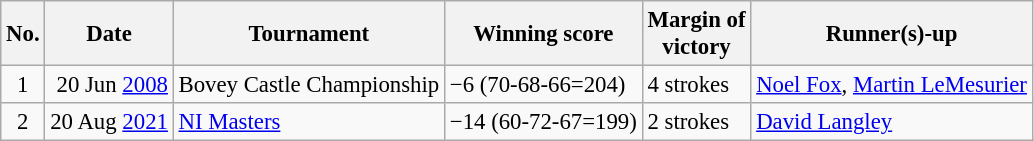<table class="wikitable" style="font-size:95%;">
<tr>
<th>No.</th>
<th>Date</th>
<th>Tournament</th>
<th>Winning score</th>
<th>Margin of<br>victory</th>
<th>Runner(s)-up</th>
</tr>
<tr>
<td align=center>1</td>
<td align=right>20 Jun <a href='#'>2008</a></td>
<td>Bovey Castle Championship</td>
<td>−6 (70-68-66=204)</td>
<td>4 strokes</td>
<td> <a href='#'>Noel Fox</a>,  <a href='#'>Martin LeMesurier</a></td>
</tr>
<tr>
<td align=center>2</td>
<td align=right>20 Aug <a href='#'>2021</a></td>
<td><a href='#'>NI Masters</a></td>
<td>−14 (60-72-67=199)</td>
<td>2 strokes</td>
<td> <a href='#'>David Langley</a></td>
</tr>
</table>
